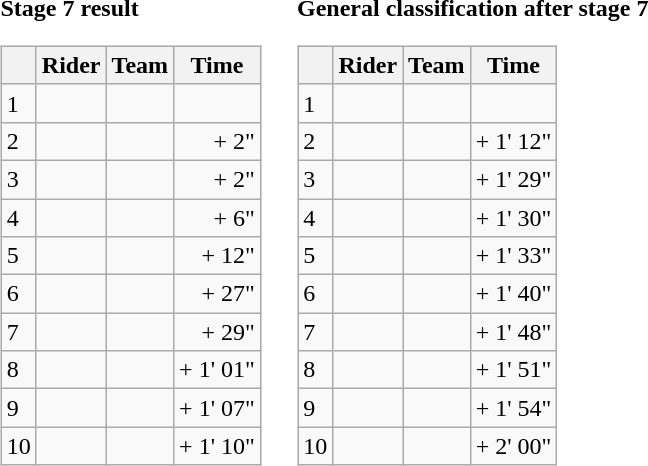<table>
<tr>
<td><strong>Stage 7 result</strong><br><table class="wikitable">
<tr>
<th></th>
<th>Rider</th>
<th>Team</th>
<th>Time</th>
</tr>
<tr>
<td>1</td>
<td></td>
<td></td>
<td align="right"></td>
</tr>
<tr>
<td>2</td>
<td></td>
<td></td>
<td align="right">+ 2"</td>
</tr>
<tr>
<td>3</td>
<td></td>
<td></td>
<td align="right">+ 2"</td>
</tr>
<tr>
<td>4</td>
<td></td>
<td></td>
<td align="right">+ 6"</td>
</tr>
<tr>
<td>5</td>
<td></td>
<td></td>
<td align="right">+ 12"</td>
</tr>
<tr>
<td>6</td>
<td></td>
<td></td>
<td align="right">+ 27"</td>
</tr>
<tr>
<td>7</td>
<td></td>
<td></td>
<td align="right">+ 29"</td>
</tr>
<tr>
<td>8</td>
<td></td>
<td></td>
<td align="right">+ 1' 01"</td>
</tr>
<tr>
<td>9</td>
<td></td>
<td></td>
<td align="right">+ 1' 07"</td>
</tr>
<tr>
<td>10</td>
<td></td>
<td></td>
<td align="right">+ 1' 10"</td>
</tr>
</table>
</td>
<td></td>
<td><strong>General classification after stage 7</strong><br><table class="wikitable">
<tr>
<th></th>
<th>Rider</th>
<th>Team</th>
<th>Time</th>
</tr>
<tr>
<td>1</td>
<td></td>
<td></td>
<td align="right"></td>
</tr>
<tr>
<td>2</td>
<td></td>
<td></td>
<td align="right">+ 1' 12"</td>
</tr>
<tr>
<td>3</td>
<td></td>
<td></td>
<td align="right">+ 1' 29"</td>
</tr>
<tr>
<td>4</td>
<td></td>
<td></td>
<td align="right">+ 1' 30"</td>
</tr>
<tr>
<td>5</td>
<td></td>
<td></td>
<td align="right">+ 1' 33"</td>
</tr>
<tr>
<td>6</td>
<td></td>
<td></td>
<td align="right">+ 1' 40"</td>
</tr>
<tr>
<td>7</td>
<td></td>
<td></td>
<td align="right">+ 1' 48"</td>
</tr>
<tr>
<td>8</td>
<td></td>
<td></td>
<td align="right">+ 1' 51"</td>
</tr>
<tr>
<td>9</td>
<td></td>
<td></td>
<td align="right">+ 1' 54"</td>
</tr>
<tr>
<td>10</td>
<td> </td>
<td></td>
<td align="right">+ 2' 00"</td>
</tr>
</table>
</td>
</tr>
</table>
